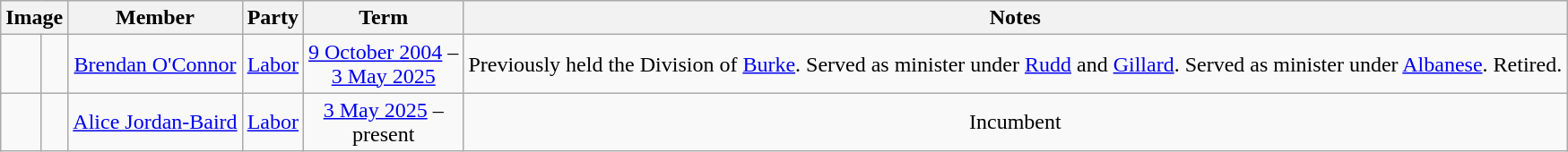<table class="wikitable sortable" style="text-align:center">
<tr>
<th colspan=2>Image</th>
<th>Member</th>
<th>Party</th>
<th>Term</th>
<th>Notes</th>
</tr>
<tr>
<td> </td>
<td></td>
<td><a href='#'>Brendan O'Connor</a><br></td>
<td><a href='#'>Labor</a></td>
<td nowrap><a href='#'>9 October 2004</a> –<br><a href='#'>3 May 2025</a></td>
<td>Previously held the Division of <a href='#'>Burke</a>. Served as minister under <a href='#'>Rudd</a> and <a href='#'>Gillard</a>. Served as minister under <a href='#'>Albanese</a>. Retired.</td>
</tr>
<tr>
<td> </td>
<td></td>
<td><a href='#'>Alice Jordan-Baird</a><br></td>
<td><a href='#'>Labor</a></td>
<td nowrap><a href='#'>3 May 2025</a> –<br> present</td>
<td>Incumbent</td>
</tr>
</table>
